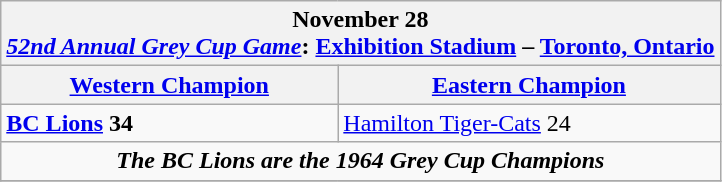<table class="wikitable" valign="top">
<tr>
<th colspan="2">November 28<br><a href='#'><em>52nd Annual Grey Cup Game</em></a>: <a href='#'>Exhibition Stadium</a> – <a href='#'>Toronto, Ontario</a></th>
</tr>
<tr>
<th><a href='#'>Western Champion</a></th>
<th><a href='#'>Eastern Champion</a></th>
</tr>
<tr>
<td><strong><a href='#'>BC Lions</a> 34</strong></td>
<td><a href='#'>Hamilton Tiger-Cats</a> 24</td>
</tr>
<tr>
<td colspan="2" align="center"><strong><em>The BC Lions are the 1964 Grey Cup Champions</em></strong></td>
</tr>
<tr>
</tr>
</table>
